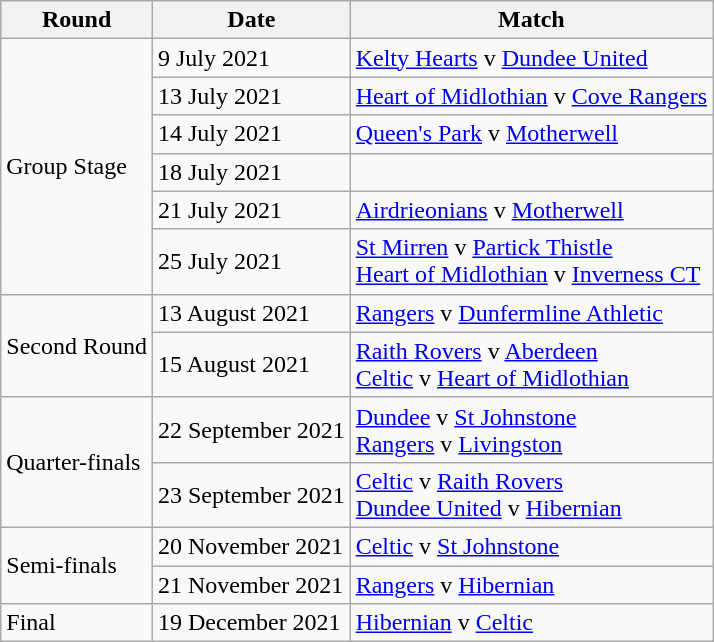<table class="wikitable">
<tr>
<th>Round</th>
<th>Date</th>
<th>Match</th>
</tr>
<tr>
<td rowspan=6>Group Stage</td>
<td>9 July 2021</td>
<td><a href='#'>Kelty Hearts</a> v <a href='#'>Dundee United</a></td>
</tr>
<tr>
<td>13 July 2021</td>
<td><a href='#'>Heart of Midlothian</a> v <a href='#'>Cove Rangers</a></td>
</tr>
<tr>
<td>14 July 2021</td>
<td><a href='#'>Queen's Park</a> v <a href='#'>Motherwell</a></td>
</tr>
<tr>
<td>18 July 2021</td>
<td></td>
</tr>
<tr>
<td>21 July 2021</td>
<td><a href='#'>Airdrieonians</a> v <a href='#'>Motherwell</a></td>
</tr>
<tr>
<td>25 July 2021</td>
<td><a href='#'>St Mirren</a> v <a href='#'>Partick Thistle</a><br><a href='#'>Heart of Midlothian</a> v <a href='#'>Inverness CT</a></td>
</tr>
<tr>
<td rowspan=2>Second Round</td>
<td>13 August 2021</td>
<td><a href='#'>Rangers</a> v <a href='#'>Dunfermline Athletic</a></td>
</tr>
<tr>
<td>15 August 2021</td>
<td><a href='#'>Raith Rovers</a> v <a href='#'>Aberdeen</a><br><a href='#'>Celtic</a> v <a href='#'>Heart of Midlothian</a></td>
</tr>
<tr>
<td rowspan=2>Quarter-finals</td>
<td>22 September 2021</td>
<td><a href='#'>Dundee</a> v <a href='#'>St Johnstone</a><br><a href='#'>Rangers</a> v <a href='#'>Livingston</a></td>
</tr>
<tr>
<td>23 September 2021</td>
<td><a href='#'>Celtic</a> v <a href='#'>Raith Rovers</a><br><a href='#'>Dundee United</a> v <a href='#'>Hibernian</a></td>
</tr>
<tr>
<td rowspan=2>Semi-finals</td>
<td>20 November 2021</td>
<td><a href='#'>Celtic</a> v <a href='#'>St Johnstone</a></td>
</tr>
<tr>
<td>21 November 2021</td>
<td><a href='#'>Rangers</a> v <a href='#'>Hibernian</a></td>
</tr>
<tr>
<td>Final</td>
<td>19 December 2021</td>
<td><a href='#'>Hibernian</a> v <a href='#'>Celtic</a></td>
</tr>
</table>
